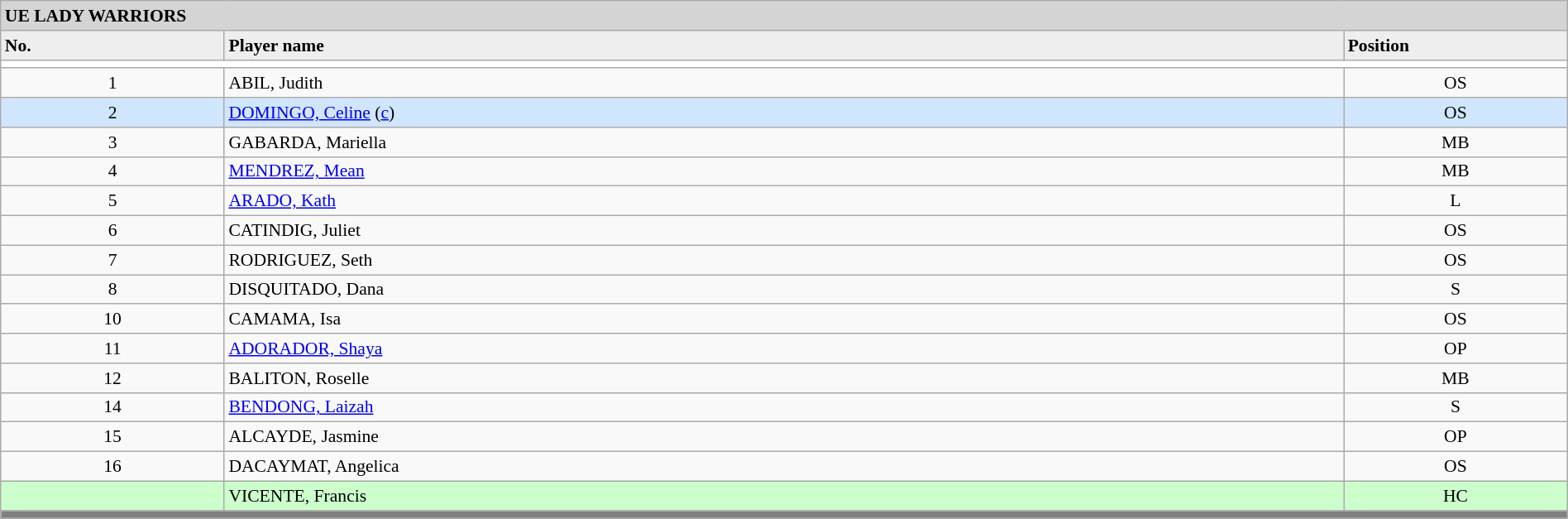<table class="wikitable collapsible collapsed" style="font-size:90%; width:100%;">
<tr>
<th style="background:#D4D4D4; text-align:left;" colspan=3> UE LADY WARRIORS</th>
</tr>
<tr style="background:#EEEEEE; font-weight:bold;">
<td width=10%>No.</td>
<td width=50%>Player name</td>
<td width=10%>Position</td>
</tr>
<tr style="background:#FFFFFF;">
<td colspan=3 align=center></td>
</tr>
<tr>
<td align=center>1</td>
<td>ABIL, Judith</td>
<td align=center>OS</td>
</tr>
<tr bgcolor=#D0E6FF>
<td align=center>2</td>
<td><a href='#'>DOMINGO, Celine</a> (<a href='#'>c</a>)</td>
<td align=center>OS</td>
</tr>
<tr>
<td align=center>3</td>
<td>GABARDA, Mariella</td>
<td align=center>MB</td>
</tr>
<tr>
<td align=center>4</td>
<td><a href='#'>MENDREZ, Mean</a></td>
<td align=center>MB</td>
</tr>
<tr>
<td align=center>5</td>
<td><a href='#'>ARADO, Kath</a></td>
<td align=center>L</td>
</tr>
<tr>
<td align=center>6</td>
<td>CATINDIG, Juliet</td>
<td align=center>OS</td>
</tr>
<tr>
<td align=center>7</td>
<td>RODRIGUEZ, Seth</td>
<td align=center>OS</td>
</tr>
<tr>
<td align=center>8</td>
<td>DISQUITADO, Dana</td>
<td align=center>S</td>
</tr>
<tr>
<td align=center>10</td>
<td>CAMAMA, Isa</td>
<td align=center>OS</td>
</tr>
<tr>
<td align=center>11</td>
<td><a href='#'>ADORADOR, Shaya</a></td>
<td align=center>OP</td>
</tr>
<tr>
<td align=center>12</td>
<td>BALITON, Roselle</td>
<td align=center>MB</td>
</tr>
<tr>
<td align=center>14</td>
<td><a href='#'>BENDONG, Laizah</a></td>
<td align=center>S</td>
</tr>
<tr>
<td align=center>15</td>
<td>ALCAYDE, Jasmine</td>
<td align=center>OP</td>
</tr>
<tr>
<td align=center>16</td>
<td>DACAYMAT, Angelica</td>
<td align=center>OS</td>
</tr>
<tr bgcolor=#ccffcc>
<td align=center></td>
<td>VICENTE, Francis</td>
<td align=center>HC</td>
</tr>
<tr>
<th style="background:gray;" colspan=3></th>
</tr>
<tr>
</tr>
</table>
